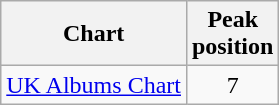<table class="wikitable">
<tr>
<th>Chart</th>
<th>Peak<br>position</th>
</tr>
<tr>
<td><a href='#'>UK Albums Chart</a></td>
<td style="text-align:center;">7</td>
</tr>
</table>
